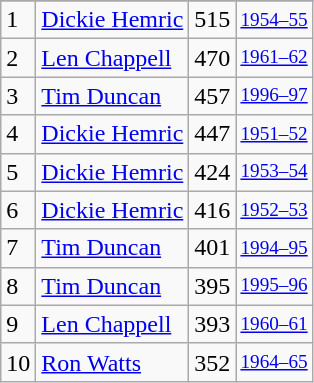<table class="wikitable">
<tr>
</tr>
<tr>
<td>1</td>
<td><a href='#'>Dickie Hemric</a></td>
<td>515</td>
<td style="font-size:80%;"><a href='#'>1954–55</a></td>
</tr>
<tr>
<td>2</td>
<td><a href='#'>Len Chappell</a></td>
<td>470</td>
<td style="font-size:80%;"><a href='#'>1961–62</a></td>
</tr>
<tr>
<td>3</td>
<td><a href='#'>Tim Duncan</a></td>
<td>457</td>
<td style="font-size:80%;"><a href='#'>1996–97</a></td>
</tr>
<tr>
<td>4</td>
<td><a href='#'>Dickie Hemric</a></td>
<td>447</td>
<td style="font-size:80%;"><a href='#'>1951–52</a></td>
</tr>
<tr>
<td>5</td>
<td><a href='#'>Dickie Hemric</a></td>
<td>424</td>
<td style="font-size:80%;"><a href='#'>1953–54</a></td>
</tr>
<tr>
<td>6</td>
<td><a href='#'>Dickie Hemric</a></td>
<td>416</td>
<td style="font-size:80%;"><a href='#'>1952–53</a></td>
</tr>
<tr>
<td>7</td>
<td><a href='#'>Tim Duncan</a></td>
<td>401</td>
<td style="font-size:80%;"><a href='#'>1994–95</a></td>
</tr>
<tr>
<td>8</td>
<td><a href='#'>Tim Duncan</a></td>
<td>395</td>
<td style="font-size:80%;"><a href='#'>1995–96</a></td>
</tr>
<tr>
<td>9</td>
<td><a href='#'>Len Chappell</a></td>
<td>393</td>
<td style="font-size:80%;"><a href='#'>1960–61</a></td>
</tr>
<tr>
<td>10</td>
<td><a href='#'>Ron Watts</a></td>
<td>352</td>
<td style="font-size:80%;"><a href='#'>1964–65</a></td>
</tr>
</table>
